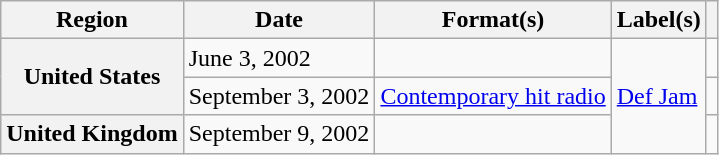<table class="wikitable plainrowheaders">
<tr>
<th scope="col">Region</th>
<th scope="col">Date</th>
<th scope="col">Format(s)</th>
<th scope="col">Label(s)</th>
<th scope="col"></th>
</tr>
<tr>
<th scope="row" rowspan="2">United States</th>
<td>June 3, 2002</td>
<td></td>
<td rowspan="3"><a href='#'>Def Jam</a></td>
<td></td>
</tr>
<tr>
<td>September 3, 2002</td>
<td><a href='#'>Contemporary hit radio</a></td>
<td></td>
</tr>
<tr>
<th scope="row">United Kingdom</th>
<td>September 9, 2002</td>
<td></td>
<td></td>
</tr>
</table>
